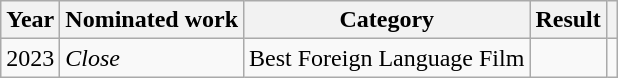<table class="wikitable sortable">
<tr>
<th>Year</th>
<th>Nominated work</th>
<th>Category</th>
<th>Result</th>
<th class="unsortable"></th>
</tr>
<tr>
<td>2023</td>
<td rowspan="2"><em>Close</em></td>
<td>Best Foreign Language Film</td>
<td></td>
<td></td>
</tr>
</table>
